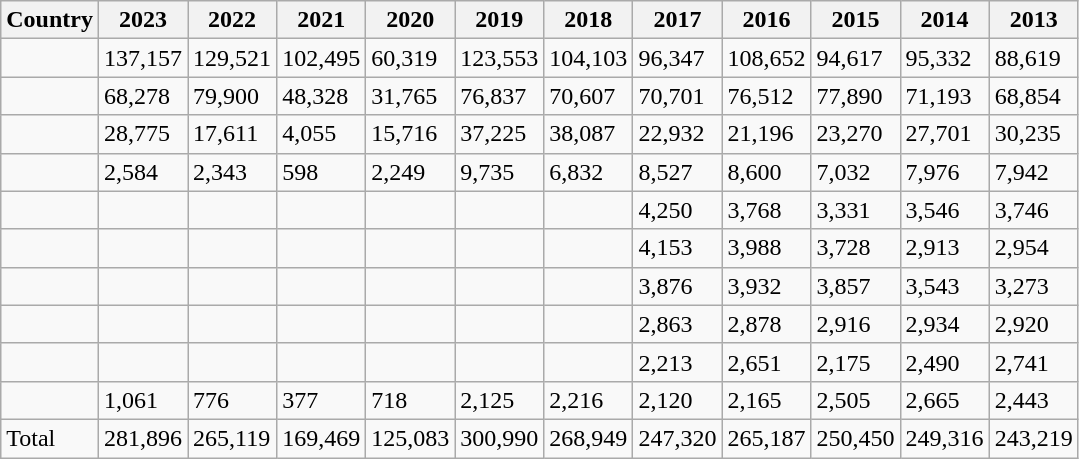<table class="wikitable sortable collapsible collapsed">
<tr>
<th>Country</th>
<th>2023</th>
<th>2022</th>
<th>2021</th>
<th>2020</th>
<th>2019</th>
<th>2018</th>
<th>2017</th>
<th>2016</th>
<th>2015</th>
<th>2014</th>
<th>2013</th>
</tr>
<tr>
<td></td>
<td>137,157</td>
<td>129,521</td>
<td>102,495</td>
<td>60,319</td>
<td>123,553</td>
<td>104,103</td>
<td>96,347</td>
<td>108,652</td>
<td>94,617</td>
<td>95,332</td>
<td>88,619</td>
</tr>
<tr>
<td></td>
<td>68,278</td>
<td>79,900</td>
<td>48,328</td>
<td>31,765</td>
<td>76,837</td>
<td>70,607</td>
<td>70,701</td>
<td>76,512</td>
<td>77,890</td>
<td>71,193</td>
<td>68,854</td>
</tr>
<tr>
<td></td>
<td>28,775</td>
<td>17,611</td>
<td>4,055</td>
<td>15,716</td>
<td>37,225</td>
<td>38,087</td>
<td>22,932</td>
<td>21,196</td>
<td>23,270</td>
<td>27,701</td>
<td>30,235</td>
</tr>
<tr>
<td></td>
<td>2,584</td>
<td>2,343</td>
<td>598</td>
<td>2,249</td>
<td>9,735</td>
<td>6,832</td>
<td>8,527</td>
<td>8,600</td>
<td>7,032</td>
<td>7,976</td>
<td>7,942</td>
</tr>
<tr>
<td></td>
<td></td>
<td></td>
<td></td>
<td></td>
<td></td>
<td></td>
<td>4,250</td>
<td>3,768</td>
<td>3,331</td>
<td>3,546</td>
<td>3,746</td>
</tr>
<tr>
<td></td>
<td></td>
<td></td>
<td></td>
<td></td>
<td></td>
<td></td>
<td>4,153</td>
<td>3,988</td>
<td>3,728</td>
<td>2,913</td>
<td>2,954</td>
</tr>
<tr>
<td></td>
<td></td>
<td></td>
<td></td>
<td></td>
<td></td>
<td></td>
<td>3,876</td>
<td>3,932</td>
<td>3,857</td>
<td>3,543</td>
<td>3,273</td>
</tr>
<tr>
<td></td>
<td></td>
<td></td>
<td></td>
<td></td>
<td></td>
<td></td>
<td>2,863</td>
<td>2,878</td>
<td>2,916</td>
<td>2,934</td>
<td>2,920</td>
</tr>
<tr>
<td></td>
<td></td>
<td></td>
<td></td>
<td></td>
<td></td>
<td></td>
<td>2,213</td>
<td>2,651</td>
<td>2,175</td>
<td>2,490</td>
<td>2,741</td>
</tr>
<tr>
<td></td>
<td>1,061</td>
<td>776</td>
<td>377</td>
<td>718</td>
<td>2,125</td>
<td>2,216</td>
<td>2,120</td>
<td>2,165</td>
<td>2,505</td>
<td>2,665</td>
<td>2,443</td>
</tr>
<tr>
<td>Total</td>
<td>281,896</td>
<td>265,119</td>
<td>169,469</td>
<td>125,083</td>
<td>300,990</td>
<td>268,949</td>
<td>247,320</td>
<td>265,187</td>
<td>250,450</td>
<td>249,316</td>
<td>243,219</td>
</tr>
</table>
